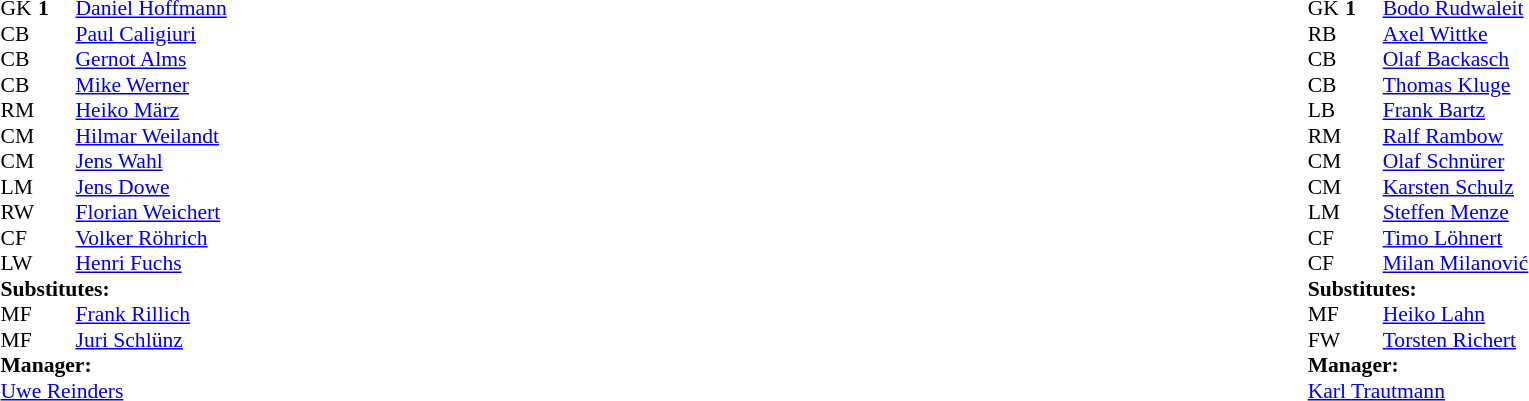<table width="100%">
<tr>
<td valign="top" width="40%"><br><table style="font-size:90%" cellspacing="0" cellpadding="0">
<tr>
<th width=25></th>
<th width=25></th>
</tr>
<tr>
<td>GK</td>
<td><strong>1</strong></td>
<td> <a href='#'>Daniel Hoffmann</a></td>
</tr>
<tr>
<td>CB</td>
<td></td>
<td> <a href='#'>Paul Caligiuri</a></td>
</tr>
<tr>
<td>CB</td>
<td></td>
<td> <a href='#'>Gernot Alms</a></td>
</tr>
<tr>
<td>CB</td>
<td></td>
<td> <a href='#'>Mike Werner</a></td>
</tr>
<tr>
<td>RM</td>
<td></td>
<td> <a href='#'>Heiko März</a></td>
</tr>
<tr>
<td>CM</td>
<td></td>
<td> <a href='#'>Hilmar Weilandt</a></td>
<td></td>
<td></td>
</tr>
<tr>
<td>CM</td>
<td></td>
<td> <a href='#'>Jens Wahl</a></td>
</tr>
<tr>
<td>LM</td>
<td></td>
<td> <a href='#'>Jens Dowe</a></td>
</tr>
<tr>
<td>RW</td>
<td></td>
<td> <a href='#'>Florian Weichert</a></td>
</tr>
<tr>
<td>CF</td>
<td></td>
<td> <a href='#'>Volker Röhrich</a></td>
</tr>
<tr>
<td>LW</td>
<td></td>
<td> <a href='#'>Henri Fuchs</a></td>
<td></td>
<td></td>
</tr>
<tr>
<td colspan=3><strong>Substitutes:</strong></td>
</tr>
<tr>
<td>MF</td>
<td></td>
<td> <a href='#'>Frank Rillich</a></td>
<td></td>
<td></td>
</tr>
<tr>
<td>MF</td>
<td></td>
<td> <a href='#'>Juri Schlünz</a></td>
<td></td>
<td></td>
</tr>
<tr>
<td colspan=3><strong>Manager:</strong></td>
</tr>
<tr>
<td colspan=3> <a href='#'>Uwe Reinders</a></td>
</tr>
</table>
</td>
<td valign="top"></td>
<td valign="top" width="50%"><br><table style="font-size:90%; margin:auto" cellspacing="0" cellpadding="0">
<tr>
<th width=25></th>
<th width=25></th>
</tr>
<tr>
<td>GK</td>
<td><strong>1</strong></td>
<td> <a href='#'>Bodo Rudwaleit</a></td>
</tr>
<tr>
<td>RB</td>
<td></td>
<td> <a href='#'>Axel Wittke</a></td>
</tr>
<tr>
<td>CB</td>
<td></td>
<td> <a href='#'>Olaf Backasch</a></td>
</tr>
<tr>
<td>CB</td>
<td></td>
<td> <a href='#'>Thomas Kluge</a></td>
</tr>
<tr>
<td>LB</td>
<td></td>
<td> <a href='#'>Frank Bartz</a></td>
</tr>
<tr>
<td>RM</td>
<td></td>
<td> <a href='#'>Ralf Rambow</a></td>
</tr>
<tr>
<td>CM</td>
<td></td>
<td> <a href='#'>Olaf Schnürer</a></td>
</tr>
<tr>
<td>CM</td>
<td></td>
<td> <a href='#'>Karsten Schulz</a></td>
<td></td>
<td></td>
</tr>
<tr>
<td>LM</td>
<td></td>
<td> <a href='#'>Steffen Menze</a></td>
</tr>
<tr>
<td>CF</td>
<td></td>
<td> <a href='#'>Timo Löhnert</a></td>
</tr>
<tr>
<td>CF</td>
<td></td>
<td> <a href='#'>Milan Milanović</a></td>
<td></td>
<td></td>
</tr>
<tr>
<td colspan=3><strong>Substitutes:</strong></td>
</tr>
<tr>
<td>MF</td>
<td></td>
<td> <a href='#'>Heiko Lahn</a></td>
<td></td>
<td></td>
</tr>
<tr>
<td>FW</td>
<td></td>
<td> <a href='#'>Torsten Richert</a></td>
<td></td>
<td></td>
</tr>
<tr>
<td colspan=3><strong>Manager:</strong></td>
</tr>
<tr>
<td colspan=3> <a href='#'>Karl Trautmann</a></td>
</tr>
</table>
</td>
</tr>
</table>
